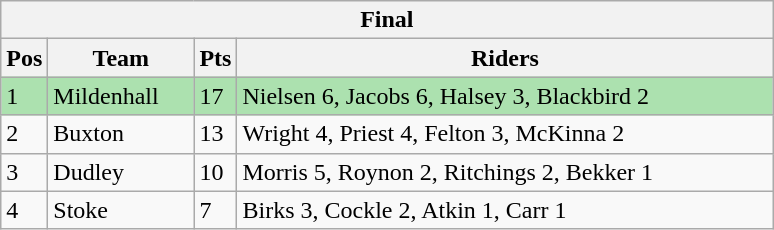<table class="wikitable">
<tr>
<th colspan="4">Final</th>
</tr>
<tr>
<th width=20>Pos</th>
<th width=90>Team</th>
<th width=20>Pts</th>
<th width=350>Riders</th>
</tr>
<tr style="background:#ACE1AF;">
<td>1</td>
<td align=left>Mildenhall</td>
<td>17</td>
<td>Nielsen 6, Jacobs 6, Halsey 3, Blackbird 2</td>
</tr>
<tr>
<td>2</td>
<td align=left>Buxton</td>
<td>13</td>
<td>Wright 4, Priest 4, Felton 3, McKinna 2</td>
</tr>
<tr>
<td>3</td>
<td align=left>Dudley</td>
<td>10</td>
<td>Morris 5, Roynon 2, Ritchings 2, Bekker 1</td>
</tr>
<tr>
<td>4</td>
<td align=left>Stoke</td>
<td>7</td>
<td>Birks 3, Cockle 2, Atkin 1, Carr 1</td>
</tr>
</table>
